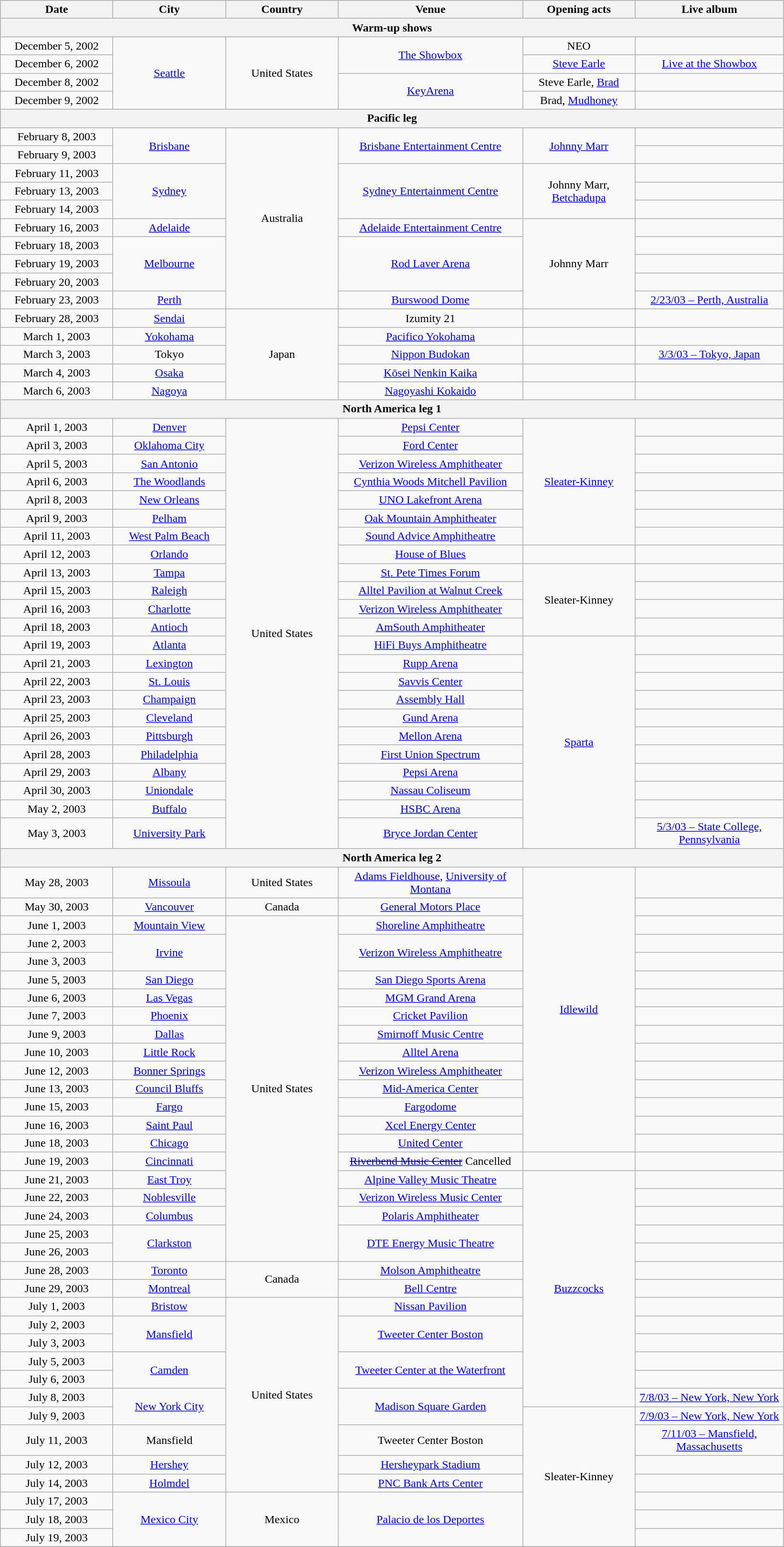<table class="wikitable" style="text-align:center;">
<tr>
<th style="width:150px;">Date</th>
<th style="width:150px;">City</th>
<th style="width:150px;">Country</th>
<th style="width:250px;">Venue</th>
<th style="width:150px;">Opening acts</th>
<th style="width:200px;">Live album</th>
</tr>
<tr>
<th colspan="6">Warm-up shows</th>
</tr>
<tr>
<td>December 5, 2002</td>
<td rowspan="4"><a href='#'>Seattle</a></td>
<td rowspan="4">United States</td>
<td rowspan="2"><a href='#'>The Showbox</a></td>
<td>NEO</td>
<td></td>
</tr>
<tr>
<td>December 6, 2002</td>
<td><a href='#'>Steve Earle</a></td>
<td><a href='#'>Live at the Showbox</a></td>
</tr>
<tr>
<td>December 8, 2002</td>
<td rowspan="2"><a href='#'>KeyArena</a></td>
<td>Steve Earle, <a href='#'>Brad</a></td>
<td></td>
</tr>
<tr>
<td>December 9, 2002</td>
<td>Brad, <a href='#'>Mudhoney</a></td>
<td></td>
</tr>
<tr>
<th colspan="6">Pacific leg</th>
</tr>
<tr>
<td>February 8, 2003</td>
<td rowspan="2"><a href='#'>Brisbane</a></td>
<td rowspan="10">Australia</td>
<td rowspan="2"><a href='#'>Brisbane Entertainment Centre</a></td>
<td rowspan="2"><a href='#'>Johnny Marr</a></td>
<td></td>
</tr>
<tr>
<td>February 9, 2003</td>
<td></td>
</tr>
<tr>
<td>February 11, 2003</td>
<td rowspan="3"><a href='#'>Sydney</a></td>
<td rowspan="3"><a href='#'>Sydney Entertainment Centre</a></td>
<td rowspan="3">Johnny Marr, <a href='#'>Betchadupa</a></td>
<td></td>
</tr>
<tr>
<td>February 13, 2003</td>
<td></td>
</tr>
<tr>
<td>February 14, 2003</td>
<td></td>
</tr>
<tr>
<td>February 16, 2003</td>
<td><a href='#'>Adelaide</a></td>
<td><a href='#'>Adelaide Entertainment Centre</a></td>
<td rowspan="5">Johnny Marr</td>
<td></td>
</tr>
<tr>
<td>February 18, 2003</td>
<td rowspan="3"><a href='#'>Melbourne</a></td>
<td rowspan="3"><a href='#'>Rod Laver Arena</a></td>
<td></td>
</tr>
<tr>
<td>February 19, 2003</td>
<td></td>
</tr>
<tr>
<td>February 20, 2003</td>
<td></td>
</tr>
<tr>
<td>February 23, 2003</td>
<td><a href='#'>Perth</a></td>
<td><a href='#'>Burswood Dome</a></td>
<td><a href='#'>2/23/03 – Perth, Australia</a></td>
</tr>
<tr>
<td>February 28, 2003</td>
<td><a href='#'>Sendai</a></td>
<td rowspan="5">Japan</td>
<td>Izumity 21</td>
<td></td>
<td></td>
</tr>
<tr>
<td>March 1, 2003</td>
<td><a href='#'>Yokohama</a></td>
<td><a href='#'>Pacifico Yokohama</a></td>
<td></td>
<td></td>
</tr>
<tr>
<td>March 3, 2003</td>
<td>Tokyo</td>
<td><a href='#'>Nippon Budokan</a></td>
<td></td>
<td><a href='#'>3/3/03 – Tokyo, Japan</a></td>
</tr>
<tr>
<td>March 4, 2003</td>
<td><a href='#'>Osaka</a></td>
<td><a href='#'>Kōsei Nenkin Kaika</a></td>
<td></td>
<td></td>
</tr>
<tr>
<td>March 6, 2003</td>
<td><a href='#'>Nagoya</a></td>
<td><a href='#'>Nagoyashi Kokaido</a></td>
<td></td>
<td></td>
</tr>
<tr>
<th colspan="6">North America leg 1</th>
</tr>
<tr>
<td>April 1, 2003</td>
<td><a href='#'>Denver</a></td>
<td rowspan="23">United States</td>
<td><a href='#'>Pepsi Center</a></td>
<td rowspan="7"><a href='#'>Sleater-Kinney</a></td>
<td></td>
</tr>
<tr>
<td>April 3, 2003</td>
<td><a href='#'>Oklahoma City</a></td>
<td><a href='#'>Ford Center</a></td>
<td></td>
</tr>
<tr>
<td>April 5, 2003</td>
<td><a href='#'>San Antonio</a></td>
<td><a href='#'>Verizon Wireless Amphitheater</a></td>
<td></td>
</tr>
<tr>
<td>April 6, 2003</td>
<td><a href='#'>The Woodlands</a></td>
<td><a href='#'>Cynthia Woods Mitchell Pavilion</a></td>
<td></td>
</tr>
<tr>
<td>April 8, 2003</td>
<td><a href='#'>New Orleans</a></td>
<td><a href='#'>UNO Lakefront Arena</a></td>
<td></td>
</tr>
<tr>
<td>April 9, 2003</td>
<td><a href='#'>Pelham</a></td>
<td><a href='#'>Oak Mountain Amphitheater</a></td>
<td></td>
</tr>
<tr>
<td>April 11, 2003</td>
<td><a href='#'>West Palm Beach</a></td>
<td><a href='#'>Sound Advice Amphitheatre</a></td>
<td></td>
</tr>
<tr>
<td>April 12, 2003</td>
<td><a href='#'>Orlando</a></td>
<td><a href='#'>House of Blues</a></td>
<td></td>
<td></td>
</tr>
<tr>
<td>April 13, 2003</td>
<td><a href='#'>Tampa</a></td>
<td><a href='#'>St. Pete Times Forum</a></td>
<td rowspan="4">Sleater-Kinney</td>
<td></td>
</tr>
<tr>
<td>April 15, 2003</td>
<td><a href='#'>Raleigh</a></td>
<td><a href='#'>Alltel Pavilion at Walnut Creek</a></td>
<td></td>
</tr>
<tr>
<td>April 16, 2003</td>
<td><a href='#'>Charlotte</a></td>
<td><a href='#'>Verizon Wireless Amphitheater</a></td>
<td></td>
</tr>
<tr>
<td>April 18, 2003</td>
<td><a href='#'>Antioch</a></td>
<td><a href='#'>AmSouth Amphitheater</a></td>
<td></td>
</tr>
<tr>
<td>April 19, 2003</td>
<td><a href='#'>Atlanta</a></td>
<td><a href='#'>HiFi Buys Amphitheatre</a></td>
<td rowspan="11"><a href='#'>Sparta</a></td>
<td></td>
</tr>
<tr>
<td>April 21, 2003</td>
<td><a href='#'>Lexington</a></td>
<td><a href='#'>Rupp Arena</a></td>
<td></td>
</tr>
<tr>
<td>April 22, 2003</td>
<td><a href='#'>St. Louis</a></td>
<td><a href='#'>Savvis Center</a></td>
<td></td>
</tr>
<tr>
<td>April 23, 2003</td>
<td><a href='#'>Champaign</a></td>
<td><a href='#'>Assembly Hall</a></td>
<td></td>
</tr>
<tr>
<td>April 25, 2003</td>
<td><a href='#'>Cleveland</a></td>
<td><a href='#'>Gund Arena</a></td>
<td></td>
</tr>
<tr>
<td>April 26, 2003</td>
<td><a href='#'>Pittsburgh</a></td>
<td><a href='#'>Mellon Arena</a></td>
<td></td>
</tr>
<tr>
<td>April 28, 2003</td>
<td><a href='#'>Philadelphia</a></td>
<td><a href='#'>First Union Spectrum</a></td>
<td></td>
</tr>
<tr>
<td>April 29, 2003</td>
<td><a href='#'>Albany</a></td>
<td><a href='#'>Pepsi Arena</a></td>
<td></td>
</tr>
<tr>
<td>April 30, 2003</td>
<td><a href='#'>Uniondale</a></td>
<td><a href='#'>Nassau Coliseum</a></td>
<td></td>
</tr>
<tr>
<td>May 2, 2003</td>
<td><a href='#'>Buffalo</a></td>
<td><a href='#'>HSBC Arena</a></td>
<td></td>
</tr>
<tr>
<td>May 3, 2003</td>
<td><a href='#'>University Park</a></td>
<td><a href='#'>Bryce Jordan Center</a></td>
<td><a href='#'>5/3/03 – State College, Pennsylvania</a></td>
</tr>
<tr>
<th colspan="6">North America leg 2</th>
</tr>
<tr>
<td>May 28, 2003</td>
<td><a href='#'>Missoula</a></td>
<td>United States</td>
<td><a href='#'>Adams Fieldhouse</a>, <a href='#'>University of Montana</a></td>
<td rowspan="15"><a href='#'>Idlewild</a></td>
<td></td>
</tr>
<tr>
<td>May 30, 2003</td>
<td><a href='#'>Vancouver</a></td>
<td>Canada</td>
<td><a href='#'>General Motors Place</a></td>
<td></td>
</tr>
<tr>
<td>June 1, 2003</td>
<td><a href='#'>Mountain View</a></td>
<td rowspan="19">United States</td>
<td><a href='#'>Shoreline Amphitheatre</a></td>
<td></td>
</tr>
<tr>
<td>June 2, 2003</td>
<td rowspan="2"><a href='#'>Irvine</a></td>
<td rowspan="2"><a href='#'>Verizon Wireless Amphitheatre</a></td>
<td></td>
</tr>
<tr>
<td>June 3, 2003</td>
<td></td>
</tr>
<tr>
<td>June 5, 2003</td>
<td><a href='#'>San Diego</a></td>
<td><a href='#'>San Diego Sports Arena</a></td>
<td></td>
</tr>
<tr>
<td>June 6, 2003</td>
<td><a href='#'>Las Vegas</a></td>
<td><a href='#'>MGM Grand Arena</a></td>
<td></td>
</tr>
<tr>
<td>June 7, 2003</td>
<td><a href='#'>Phoenix</a></td>
<td><a href='#'>Cricket Pavilion</a></td>
<td></td>
</tr>
<tr>
<td>June 9, 2003</td>
<td><a href='#'>Dallas</a></td>
<td><a href='#'>Smirnoff Music Centre</a></td>
<td></td>
</tr>
<tr>
<td>June 10, 2003</td>
<td><a href='#'>Little Rock</a></td>
<td><a href='#'>Alltel Arena</a></td>
<td></td>
</tr>
<tr>
<td>June 12, 2003</td>
<td><a href='#'>Bonner Springs</a></td>
<td><a href='#'>Verizon Wireless Amphitheater</a></td>
<td></td>
</tr>
<tr>
<td>June 13, 2003</td>
<td><a href='#'>Council Bluffs</a></td>
<td><a href='#'>Mid-America Center</a></td>
<td></td>
</tr>
<tr>
<td>June 15, 2003</td>
<td><a href='#'>Fargo</a></td>
<td><a href='#'>Fargodome</a></td>
<td></td>
</tr>
<tr>
<td>June 16, 2003</td>
<td><a href='#'>Saint Paul</a></td>
<td><a href='#'>Xcel Energy Center</a></td>
<td></td>
</tr>
<tr>
<td>June 18, 2003</td>
<td><a href='#'>Chicago</a></td>
<td><a href='#'>United Center</a></td>
<td></td>
</tr>
<tr>
<td>June 19, 2003</td>
<td><a href='#'>Cincinnati</a></td>
<td><s><a href='#'>Riverbend Music Center</a></s> Cancelled</td>
<td></td>
<td></td>
</tr>
<tr>
<td>June 21, 2003</td>
<td><a href='#'>East Troy</a></td>
<td><a href='#'>Alpine Valley Music Theatre</a></td>
<td rowspan="13"><a href='#'>Buzzcocks</a></td>
<td></td>
</tr>
<tr>
<td>June 22, 2003</td>
<td><a href='#'>Noblesville</a></td>
<td><a href='#'>Verizon Wireless Music Center</a></td>
<td></td>
</tr>
<tr>
<td>June 24, 2003</td>
<td><a href='#'>Columbus</a></td>
<td><a href='#'>Polaris Amphitheater</a></td>
<td></td>
</tr>
<tr>
<td>June 25, 2003</td>
<td rowspan="2"><a href='#'>Clarkston</a></td>
<td rowspan="2"><a href='#'>DTE Energy Music Theatre</a></td>
<td></td>
</tr>
<tr>
<td>June 26, 2003</td>
<td></td>
</tr>
<tr>
<td>June 28, 2003</td>
<td><a href='#'>Toronto</a></td>
<td rowspan="2">Canada</td>
<td><a href='#'>Molson Amphitheatre</a></td>
<td></td>
</tr>
<tr>
<td>June 29, 2003</td>
<td><a href='#'>Montreal</a></td>
<td><a href='#'>Bell Centre</a></td>
<td></td>
</tr>
<tr>
<td>July 1, 2003</td>
<td><a href='#'>Bristow</a></td>
<td rowspan="10">United States</td>
<td><a href='#'>Nissan Pavilion</a></td>
<td></td>
</tr>
<tr>
<td>July 2, 2003</td>
<td rowspan="2"><a href='#'>Mansfield</a></td>
<td rowspan="2"><a href='#'>Tweeter Center Boston</a></td>
<td></td>
</tr>
<tr>
<td>July 3, 2003</td>
<td></td>
</tr>
<tr>
<td>July 5, 2003</td>
<td rowspan="2"><a href='#'>Camden</a></td>
<td rowspan="2"><a href='#'>Tweeter Center at the Waterfront</a></td>
<td></td>
</tr>
<tr>
<td>July 6, 2003</td>
<td></td>
</tr>
<tr>
<td>July 8, 2003</td>
<td rowspan="2"><a href='#'>New York City</a></td>
<td rowspan="2"><a href='#'>Madison Square Garden</a></td>
<td><a href='#'>7/8/03 – New York, New York</a></td>
</tr>
<tr>
<td>July 9, 2003</td>
<td rowspan="7">Sleater-Kinney</td>
<td><a href='#'>7/9/03 – New York, New York</a></td>
</tr>
<tr>
<td>July 11, 2003</td>
<td>Mansfield</td>
<td>Tweeter Center Boston</td>
<td><a href='#'>7/11/03 – Mansfield, Massachusetts</a></td>
</tr>
<tr>
<td>July 12, 2003</td>
<td><a href='#'>Hershey</a></td>
<td><a href='#'>Hersheypark Stadium</a></td>
<td></td>
</tr>
<tr>
<td>July 14, 2003</td>
<td><a href='#'>Holmdel</a></td>
<td><a href='#'>PNC Bank Arts Center</a></td>
<td></td>
</tr>
<tr>
<td>July 17, 2003</td>
<td rowspan="3"><a href='#'>Mexico City</a></td>
<td rowspan="3">Mexico</td>
<td rowspan="3"><a href='#'>Palacio de los Deportes</a></td>
<td></td>
</tr>
<tr>
<td>July 18, 2003</td>
<td></td>
</tr>
<tr>
<td>July 19, 2003</td>
<td></td>
</tr>
</table>
